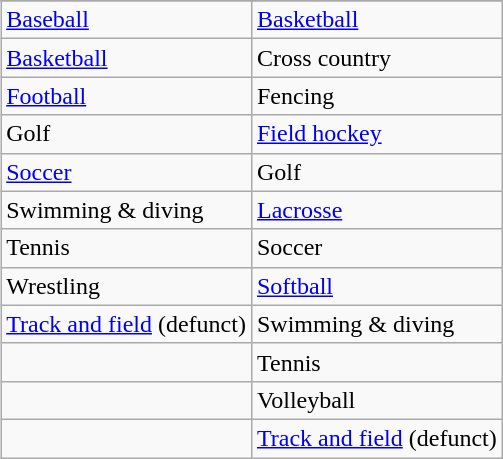<table class="wikitable" style="float:right; clear:right; margin:0 0 1em 1em;">
<tr>
</tr>
<tr>
<td><a href='#'>Baseball</a></td>
<td><a href='#'>Basketball</a></td>
</tr>
<tr>
<td><a href='#'>Basketball</a></td>
<td>Cross country</td>
</tr>
<tr>
<td><a href='#'>Football</a></td>
<td>Fencing</td>
</tr>
<tr>
<td>Golf</td>
<td><a href='#'>Field hockey</a></td>
</tr>
<tr>
<td><a href='#'>Soccer</a></td>
<td>Golf</td>
</tr>
<tr>
<td>Swimming & diving</td>
<td><a href='#'>Lacrosse</a></td>
</tr>
<tr>
<td>Tennis</td>
<td>Soccer</td>
</tr>
<tr>
<td>Wrestling</td>
<td><a href='#'>Softball</a></td>
</tr>
<tr>
<td><a href='#'>Track and field</a> (defunct)</td>
<td>Swimming & diving</td>
</tr>
<tr>
<td></td>
<td>Tennis</td>
</tr>
<tr>
<td></td>
<td>Volleyball</td>
</tr>
<tr>
<td></td>
<td><a href='#'>Track and field</a> (defunct)</td>
</tr>
</table>
